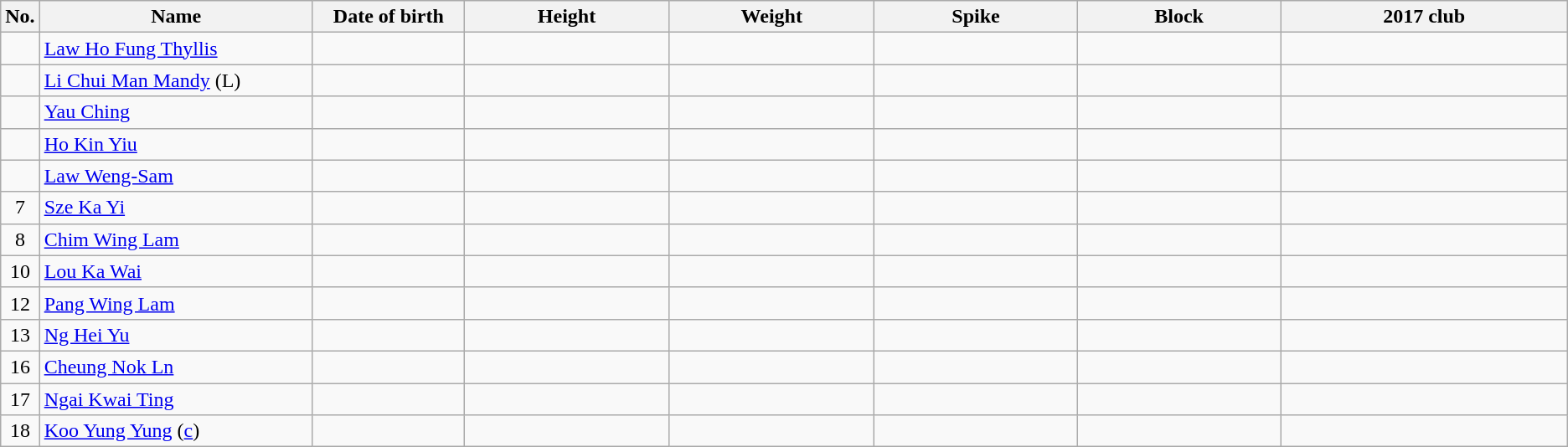<table class="wikitable sortable" style="text-align:center;">
<tr>
<th>No.</th>
<th style="width:15em">Name</th>
<th style="width:8em">Date of birth</th>
<th style="width:11em">Height</th>
<th style="width:11em">Weight</th>
<th style="width:11em">Spike</th>
<th style="width:11em">Block</th>
<th style="width:16em">2017 club</th>
</tr>
<tr>
<td></td>
<td align=left><a href='#'>Law Ho Fung Thyllis</a></td>
<td align=right></td>
<td></td>
<td></td>
<td></td>
<td></td>
<td align=left></td>
</tr>
<tr>
<td></td>
<td align=left><a href='#'>Li Chui Man Mandy</a> (L)</td>
<td align=right></td>
<td></td>
<td></td>
<td></td>
<td></td>
<td align=left></td>
</tr>
<tr>
<td></td>
<td align=left><a href='#'>Yau Ching</a></td>
<td align=right></td>
<td></td>
<td></td>
<td></td>
<td></td>
<td align=left></td>
</tr>
<tr>
<td></td>
<td align=left><a href='#'>Ho Kin Yiu</a></td>
<td align=right></td>
<td></td>
<td></td>
<td></td>
<td></td>
<td align=left></td>
</tr>
<tr>
<td></td>
<td align=left><a href='#'>Law Weng-Sam</a></td>
<td align=right></td>
<td></td>
<td></td>
<td></td>
<td></td>
<td align=left></td>
</tr>
<tr>
<td>7</td>
<td align=left><a href='#'>Sze Ka Yi</a></td>
<td align=right></td>
<td></td>
<td></td>
<td></td>
<td></td>
<td align=left></td>
</tr>
<tr>
<td>8</td>
<td align=left><a href='#'>Chim Wing Lam</a></td>
<td align=right></td>
<td></td>
<td></td>
<td></td>
<td></td>
<td align=left></td>
</tr>
<tr>
<td>10</td>
<td align=left><a href='#'>Lou Ka Wai</a></td>
<td align=right></td>
<td></td>
<td></td>
<td></td>
<td></td>
<td align=left></td>
</tr>
<tr>
<td>12</td>
<td align=left><a href='#'>Pang Wing Lam</a></td>
<td align=right></td>
<td></td>
<td></td>
<td></td>
<td></td>
<td align=left></td>
</tr>
<tr>
<td>13</td>
<td align=left><a href='#'>Ng Hei Yu</a></td>
<td align=right></td>
<td></td>
<td></td>
<td></td>
<td></td>
<td align=left></td>
</tr>
<tr>
<td>16</td>
<td align=left><a href='#'>Cheung Nok Ln</a></td>
<td align=right></td>
<td></td>
<td></td>
<td></td>
<td></td>
<td align=left></td>
</tr>
<tr>
<td>17</td>
<td align=left><a href='#'>Ngai Kwai Ting</a></td>
<td align=right></td>
<td></td>
<td></td>
<td></td>
<td></td>
<td align=left></td>
</tr>
<tr>
<td>18</td>
<td align=left><a href='#'>Koo Yung Yung</a> (<a href='#'>c</a>)</td>
<td align=right></td>
<td></td>
<td></td>
<td></td>
<td></td>
<td align=left></td>
</tr>
</table>
